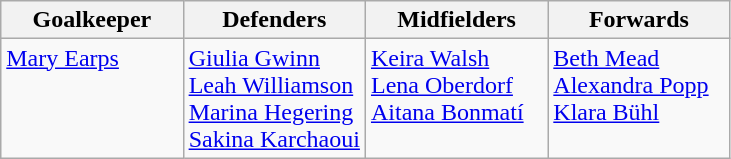<table class="wikitable">
<tr>
<th style="width:25%">Goalkeeper</th>
<th style="width:25%">Defenders</th>
<th style="width:25%">Midfielders</th>
<th style="width:25%">Forwards</th>
</tr>
<tr style="vertical-align:top">
<td> <a href='#'>Mary Earps</a></td>
<td> <a href='#'>Giulia Gwinn</a><br> <a href='#'>Leah Williamson</a><br> <a href='#'>Marina Hegering</a><br> <a href='#'>Sakina Karchaoui</a></td>
<td> <a href='#'>Keira Walsh</a><br> <a href='#'>Lena Oberdorf</a><br> <a href='#'>Aitana Bonmatí</a></td>
<td> <a href='#'>Beth Mead</a><br> <a href='#'>Alexandra Popp</a><br> <a href='#'>Klara Bühl</a></td>
</tr>
</table>
